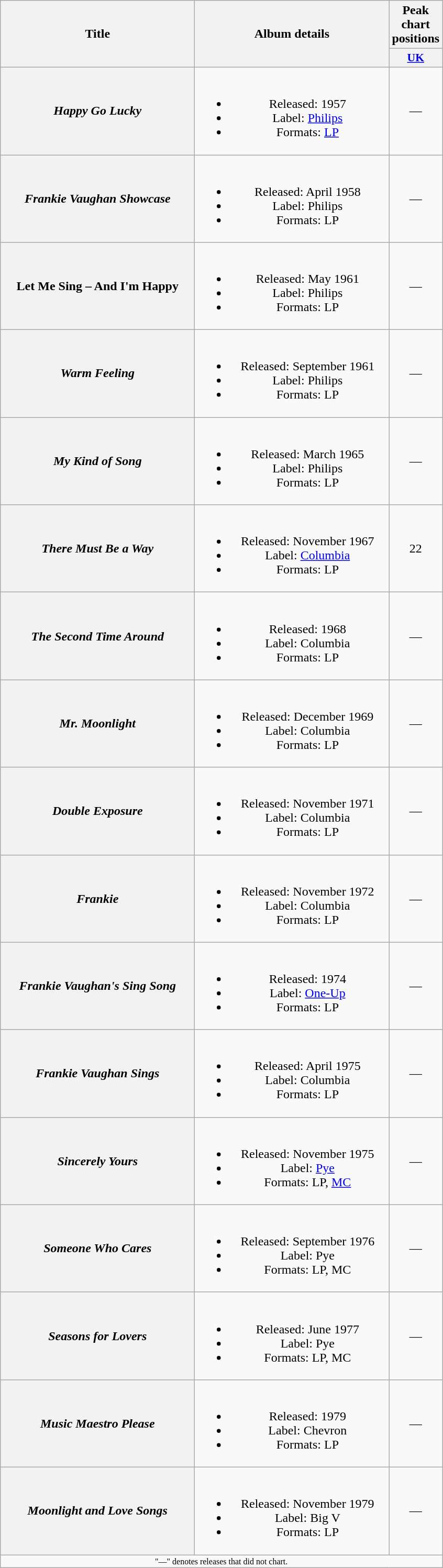<table class="wikitable plainrowheaders" style="text-align:center;">
<tr>
<th rowspan="2" scope="col" style="width:15em;">Title</th>
<th rowspan="2" scope="col" style="width:15em;">Album details</th>
<th>Peak chart<br>positions</th>
</tr>
<tr>
<th scope="col" style="width:2em;font-size:90%;"><a href='#'>UK</a><br></th>
</tr>
<tr>
<th scope="row"><em>Happy Go Lucky</em></th>
<td><br><ul><li>Released: 1957</li><li>Label: <a href='#'>Philips</a></li><li>Formats: <a href='#'>LP</a></li></ul></td>
<td>—</td>
</tr>
<tr>
<th scope="row"><em>Frankie Vaughan Showcase</em></th>
<td><br><ul><li>Released: April 1958</li><li>Label: Philips</li><li>Formats: LP</li></ul></td>
<td>—</td>
</tr>
<tr>
<th scope="row">Let Me Sing – And I'm Happy</th>
<td><br><ul><li>Released: May 1961</li><li>Label: Philips</li><li>Formats: LP</li></ul></td>
<td>—</td>
</tr>
<tr>
<th scope="row"><em>Warm Feeling</em></th>
<td><br><ul><li>Released: September 1961</li><li>Label: Philips</li><li>Formats: LP</li></ul></td>
<td>—</td>
</tr>
<tr>
<th scope="row"><em>My Kind of Song</em></th>
<td><br><ul><li>Released: March 1965</li><li>Label: Philips</li><li>Formats: LP</li></ul></td>
<td>—</td>
</tr>
<tr>
<th scope="row"><em>There Must Be a Way</em></th>
<td><br><ul><li>Released: November 1967</li><li>Label: <a href='#'>Columbia</a></li><li>Formats: LP</li></ul></td>
<td>22</td>
</tr>
<tr>
<th scope="row"><em>The Second Time Around</em></th>
<td><br><ul><li>Released: 1968</li><li>Label: Columbia</li><li>Formats: LP</li></ul></td>
<td>—</td>
</tr>
<tr>
<th scope="row"><em>Mr. Moonlight</em></th>
<td><br><ul><li>Released: December 1969</li><li>Label: Columbia</li><li>Formats: LP</li></ul></td>
<td>—</td>
</tr>
<tr>
<th scope="row"><em>Double Exposure</em></th>
<td><br><ul><li>Released: November 1971</li><li>Label: Columbia</li><li>Formats: LP</li></ul></td>
<td>—</td>
</tr>
<tr>
<th scope="row"><em>Frankie</em></th>
<td><br><ul><li>Released: November 1972</li><li>Label: Columbia</li><li>Formats: LP</li></ul></td>
<td>—</td>
</tr>
<tr>
<th scope="row"><em>Frankie Vaughan's Sing Song</em></th>
<td><br><ul><li>Released: 1974</li><li>Label: <a href='#'>One-Up</a></li><li>Formats: LP</li></ul></td>
<td>—</td>
</tr>
<tr>
<th scope="row"><em>Frankie Vaughan Sings</em></th>
<td><br><ul><li>Released: April 1975</li><li>Label: Columbia</li><li>Formats: LP</li></ul></td>
<td>—</td>
</tr>
<tr>
<th scope="row"><em>Sincerely Yours</em></th>
<td><br><ul><li>Released: November 1975</li><li>Label: <a href='#'>Pye</a></li><li>Formats: LP, <a href='#'>MC</a></li></ul></td>
<td>—</td>
</tr>
<tr>
<th scope="row"><em>Someone Who Cares</em></th>
<td><br><ul><li>Released: September 1976</li><li>Label: Pye</li><li>Formats: LP, MC</li></ul></td>
<td>—</td>
</tr>
<tr>
<th scope="row"><em>Seasons for Lovers</em></th>
<td><br><ul><li>Released: June 1977</li><li>Label: Pye</li><li>Formats: LP, MC</li></ul></td>
<td>—</td>
</tr>
<tr>
<th scope="row"><em>Music Maestro Please</em></th>
<td><br><ul><li>Released: 1979</li><li>Label: Chevron</li><li>Formats: LP</li></ul></td>
<td>—</td>
</tr>
<tr>
<th scope="row"><em>Moonlight and Love Songs</em></th>
<td><br><ul><li>Released: November 1979</li><li>Label: Big V</li><li>Formats: LP</li></ul></td>
<td>—</td>
</tr>
<tr>
<td colspan="3" style="font-size:8pt">"—" denotes releases that did not chart.</td>
</tr>
</table>
